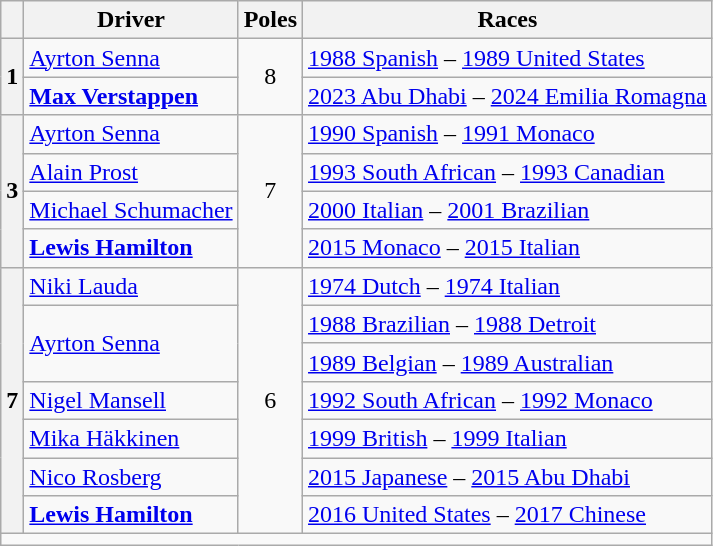<table class="wikitable">
<tr>
<th></th>
<th>Driver</th>
<th>Poles</th>
<th>Races</th>
</tr>
<tr>
<th rowspan=2>1</th>
<td> <a href='#'>Ayrton Senna</a></td>
<td rowspan=2 align=center>8</td>
<td><a href='#'>1988 Spanish</a> – <a href='#'>1989 United States</a></td>
</tr>
<tr>
<td> <strong><a href='#'>Max Verstappen</a></strong></td>
<td><a href='#'>2023 Abu Dhabi</a> – <a href='#'>2024 Emilia Romagna</a></td>
</tr>
<tr>
<th rowspan=4>3</th>
<td> <a href='#'>Ayrton Senna</a></td>
<td align=center rowspan=4>7</td>
<td><a href='#'>1990 Spanish</a> – <a href='#'>1991 Monaco</a></td>
</tr>
<tr>
<td> <a href='#'>Alain Prost</a></td>
<td><a href='#'>1993 South African</a> – <a href='#'>1993 Canadian</a></td>
</tr>
<tr>
<td> <a href='#'>Michael Schumacher</a></td>
<td><a href='#'>2000 Italian</a> – <a href='#'>2001 Brazilian</a></td>
</tr>
<tr>
<td> <strong><a href='#'>Lewis Hamilton</a></strong></td>
<td><a href='#'>2015 Monaco</a> – <a href='#'>2015 Italian</a></td>
</tr>
<tr>
<th rowspan=7>7</th>
<td> <a href='#'>Niki Lauda</a></td>
<td align=center rowspan=7>6</td>
<td><a href='#'>1974 Dutch</a> – <a href='#'>1974 Italian</a></td>
</tr>
<tr>
<td rowspan=2> <a href='#'>Ayrton Senna</a></td>
<td><a href='#'>1988 Brazilian</a> – <a href='#'>1988 Detroit</a></td>
</tr>
<tr>
<td><a href='#'>1989 Belgian</a> – <a href='#'>1989 Australian</a></td>
</tr>
<tr>
<td> <a href='#'>Nigel Mansell</a></td>
<td><a href='#'>1992 South African</a> – <a href='#'>1992 Monaco</a></td>
</tr>
<tr>
<td> <a href='#'>Mika Häkkinen</a></td>
<td><a href='#'>1999 British</a> – <a href='#'>1999 Italian</a></td>
</tr>
<tr>
<td> <a href='#'>Nico Rosberg</a></td>
<td><a href='#'>2015 Japanese</a> – <a href='#'>2015 Abu Dhabi</a></td>
</tr>
<tr>
<td> <strong><a href='#'>Lewis Hamilton</a></strong></td>
<td><a href='#'>2016 United States</a> – <a href='#'>2017 Chinese</a></td>
</tr>
<tr>
<td colspan=5></td>
</tr>
</table>
